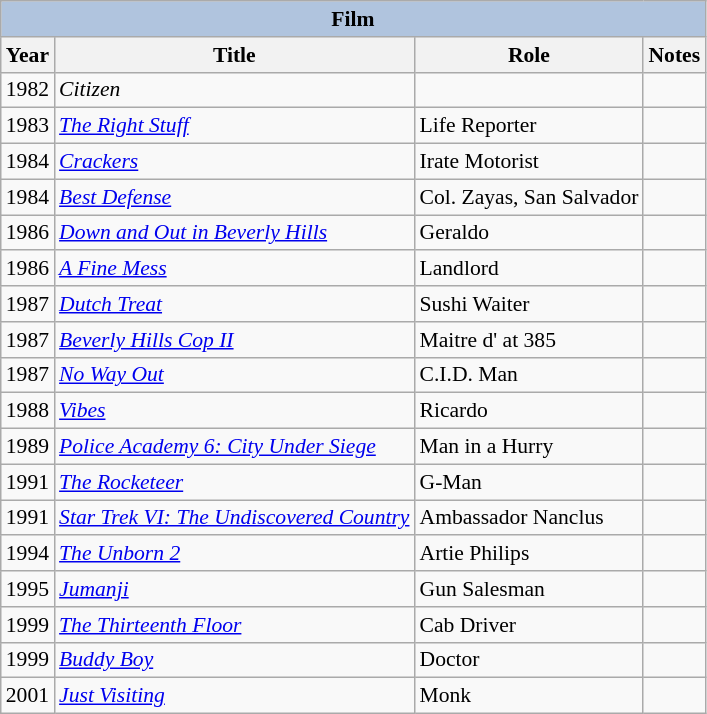<table class="wikitable" style="font-size: 90%;">
<tr>
<th colspan="4" style="background: LightSteelBlue;">Film</th>
</tr>
<tr>
<th>Year</th>
<th>Title</th>
<th>Role</th>
<th>Notes</th>
</tr>
<tr>
<td>1982</td>
<td><em>Citizen</em></td>
<td></td>
<td></td>
</tr>
<tr>
<td>1983</td>
<td><em><a href='#'>The Right Stuff</a></em></td>
<td>Life Reporter</td>
<td></td>
</tr>
<tr>
<td>1984</td>
<td><em><a href='#'>Crackers</a></em></td>
<td>Irate Motorist</td>
<td></td>
</tr>
<tr>
<td>1984</td>
<td><em><a href='#'>Best Defense</a></em></td>
<td>Col. Zayas, San Salvador</td>
<td></td>
</tr>
<tr>
<td>1986</td>
<td><em><a href='#'>Down and Out in Beverly Hills</a></em></td>
<td>Geraldo</td>
<td></td>
</tr>
<tr>
<td>1986</td>
<td><em><a href='#'>A Fine Mess</a></em></td>
<td>Landlord</td>
<td></td>
</tr>
<tr>
<td>1987</td>
<td><em><a href='#'>Dutch Treat</a></em></td>
<td>Sushi Waiter</td>
<td></td>
</tr>
<tr>
<td>1987</td>
<td><em><a href='#'>Beverly Hills Cop II</a></em></td>
<td>Maitre d' at 385</td>
<td></td>
</tr>
<tr>
<td>1987</td>
<td><em><a href='#'>No Way Out</a></em></td>
<td>C.I.D. Man</td>
<td></td>
</tr>
<tr>
<td>1988</td>
<td><em><a href='#'>Vibes</a></em></td>
<td>Ricardo</td>
<td></td>
</tr>
<tr>
<td>1989</td>
<td><em><a href='#'>Police Academy 6: City Under Siege</a></em></td>
<td>Man in a Hurry</td>
<td></td>
</tr>
<tr>
<td>1991</td>
<td><em><a href='#'>The Rocketeer</a></em></td>
<td>G-Man</td>
<td></td>
</tr>
<tr>
<td>1991</td>
<td><em><a href='#'>Star Trek VI: The Undiscovered Country</a></em></td>
<td>Ambassador Nanclus</td>
<td></td>
</tr>
<tr>
<td>1994</td>
<td><em><a href='#'>The Unborn 2</a></em></td>
<td>Artie Philips</td>
<td></td>
</tr>
<tr>
<td>1995</td>
<td><em><a href='#'>Jumanji</a></em></td>
<td>Gun Salesman</td>
<td></td>
</tr>
<tr>
<td>1999</td>
<td><em><a href='#'>The Thirteenth Floor</a></em></td>
<td>Cab Driver</td>
<td></td>
</tr>
<tr>
<td>1999</td>
<td><em><a href='#'>Buddy Boy</a></em></td>
<td>Doctor</td>
<td></td>
</tr>
<tr>
<td>2001</td>
<td><em><a href='#'>Just Visiting</a></em></td>
<td>Monk</td>
<td></td>
</tr>
</table>
